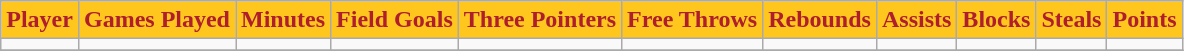<table class="wikitable" style="text-align:center">
<tr>
<th style=" background:#FFC61E;color:#AF1E2D;">Player</th>
<th style=" background:#FFC61E;color:#AF1E2D;">Games Played</th>
<th style=" background:#FFC61E;color:#AF1E2D;">Minutes</th>
<th style=" background:#FFC61E;color:#AF1E2D;">Field Goals</th>
<th style=" background:#FFC61E;color:#AF1E2D;">Three Pointers</th>
<th style=" background:#FFC61E;color:#AF1E2D;">Free Throws</th>
<th style=" background:#FFC61E;color:#AF1E2D;">Rebounds</th>
<th style=" background:#FFC61E;color:#AF1E2D;">Assists</th>
<th style=" background:#FFC61E;color:#AF1E2D;">Blocks</th>
<th style=" background:#FFC61E;color:#AF1E2D;">Steals</th>
<th style=" background:#FFC61E;color:#AF1E2D;">Points</th>
</tr>
<tr>
<td></td>
<td></td>
<td></td>
<td></td>
<td></td>
<td></td>
<td></td>
<td></td>
<td></td>
<td></td>
<td></td>
</tr>
<tr>
</tr>
</table>
